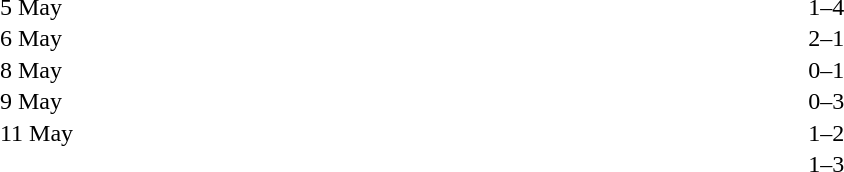<table cellspacing=1 width=70%>
<tr>
<th width=25%></th>
<th width=30%></th>
<th width=15%></th>
<th width=30%></th>
</tr>
<tr>
<td>5 May</td>
<td align=right></td>
<td align=center>1–4</td>
<td></td>
</tr>
<tr>
<td>6 May</td>
<td align=right></td>
<td align=center>2–1</td>
<td></td>
</tr>
<tr>
<td>8 May</td>
<td align=right></td>
<td align=center>0–1</td>
<td></td>
</tr>
<tr>
<td>9 May</td>
<td align=right></td>
<td align=center>0–3</td>
<td></td>
</tr>
<tr>
<td>11 May</td>
<td align=right></td>
<td align=center>1–2</td>
<td></td>
</tr>
<tr>
<td></td>
<td align=right></td>
<td align=center>1–3</td>
<td></td>
</tr>
</table>
